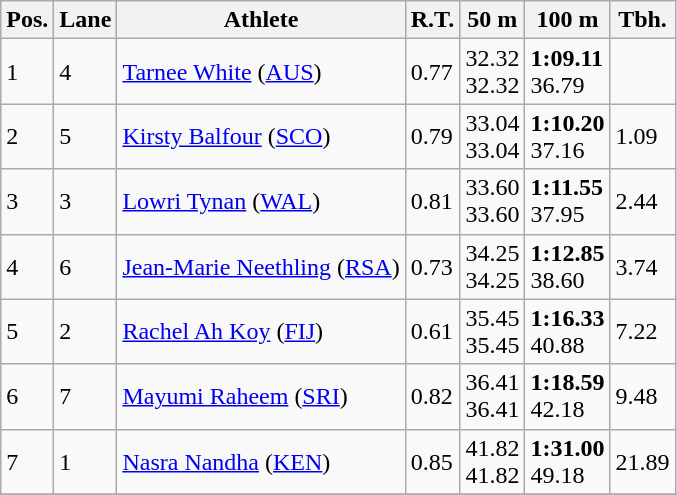<table class="wikitable">
<tr>
<th>Pos.</th>
<th>Lane</th>
<th>Athlete</th>
<th>R.T.</th>
<th>50 m</th>
<th>100 m</th>
<th>Tbh.</th>
</tr>
<tr>
<td>1</td>
<td>4</td>
<td> <a href='#'>Tarnee White</a> (<a href='#'>AUS</a>)</td>
<td>0.77</td>
<td>32.32<br>32.32</td>
<td><strong>1:09.11</strong><br>36.79</td>
<td> </td>
</tr>
<tr>
<td>2</td>
<td>5</td>
<td> <a href='#'>Kirsty Balfour</a> (<a href='#'>SCO</a>)</td>
<td>0.79</td>
<td>33.04<br>33.04</td>
<td><strong>1:10.20</strong><br>37.16</td>
<td>1.09</td>
</tr>
<tr>
<td>3</td>
<td>3</td>
<td> <a href='#'>Lowri Tynan</a> (<a href='#'>WAL</a>)</td>
<td>0.81</td>
<td>33.60<br>33.60</td>
<td><strong>1:11.55</strong><br>37.95</td>
<td>2.44</td>
</tr>
<tr>
<td>4</td>
<td>6</td>
<td> <a href='#'>Jean-Marie Neethling</a> (<a href='#'>RSA</a>)</td>
<td>0.73</td>
<td>34.25<br>34.25</td>
<td><strong>1:12.85</strong><br>38.60</td>
<td>3.74</td>
</tr>
<tr>
<td>5</td>
<td>2</td>
<td> <a href='#'>Rachel Ah Koy</a> (<a href='#'>FIJ</a>)</td>
<td>0.61</td>
<td>35.45<br>35.45</td>
<td><strong>1:16.33</strong><br>40.88</td>
<td>7.22</td>
</tr>
<tr>
<td>6</td>
<td>7</td>
<td> <a href='#'>Mayumi Raheem</a> (<a href='#'>SRI</a>)</td>
<td>0.82</td>
<td>36.41<br>36.41</td>
<td><strong>1:18.59</strong><br>42.18</td>
<td>9.48</td>
</tr>
<tr>
<td>7</td>
<td>1</td>
<td> <a href='#'>Nasra Nandha</a> (<a href='#'>KEN</a>)</td>
<td>0.85</td>
<td>41.82<br>41.82</td>
<td><strong>1:31.00</strong><br>49.18</td>
<td>21.89</td>
</tr>
<tr>
</tr>
</table>
